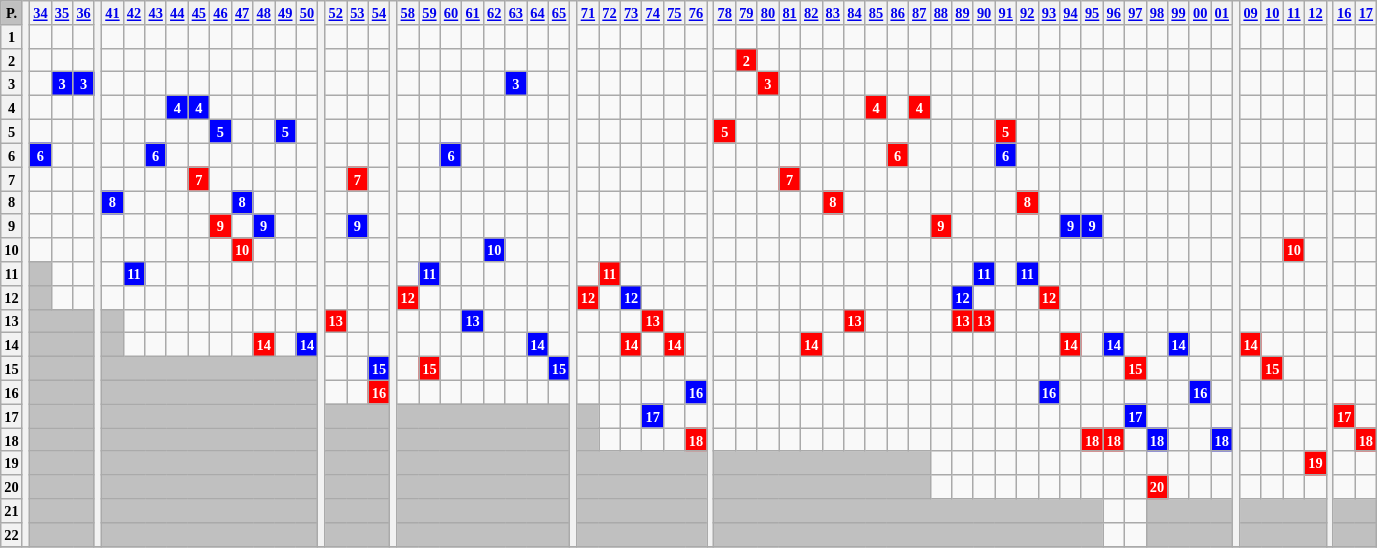<table class="wikitable" style="text-align: center; font-size:60%">
<tr>
<th style="background:#c0c0c0">P.</th>
<th rowspan="23"></th>
<th><strong><a href='#'>34</a></strong></th>
<th><strong><a href='#'>35</a></strong></th>
<th><strong><a href='#'>36</a></strong></th>
<th rowspan="23"></th>
<th><strong><a href='#'>41</a></strong></th>
<th><strong><a href='#'>42</a></strong></th>
<th><strong><a href='#'>43</a></strong></th>
<th><strong><a href='#'>44</a></strong></th>
<th><strong><a href='#'>45</a></strong></th>
<th><strong><a href='#'>46</a></strong></th>
<th><strong><a href='#'>47</a></strong></th>
<th><strong><a href='#'>48</a></strong></th>
<th><strong><a href='#'>49</a></strong></th>
<th><strong><a href='#'>50</a></strong></th>
<th rowspan="23"></th>
<th><strong><a href='#'>52</a></strong></th>
<th><strong><a href='#'>53</a></strong></th>
<th><strong><a href='#'>54</a></strong></th>
<th rowspan="23"></th>
<th><strong><a href='#'>58</a></strong></th>
<th><strong><a href='#'>59</a></strong></th>
<th><strong><a href='#'>60</a></strong></th>
<th><strong><a href='#'>61</a></strong></th>
<th><strong><a href='#'>62</a></strong></th>
<th><strong><a href='#'>63</a></strong></th>
<th><strong><a href='#'>64</a></strong></th>
<th><strong><a href='#'>65</a></strong></th>
<th rowspan="23"></th>
<th><strong><a href='#'>71</a></strong></th>
<th><strong><a href='#'>72</a></strong></th>
<th><strong><a href='#'>73</a></strong></th>
<th><strong><a href='#'>74</a></strong></th>
<th><strong><a href='#'>75</a></strong></th>
<th><strong><a href='#'>76</a></strong></th>
<th rowspan="23"></th>
<th><strong><a href='#'>78</a></strong></th>
<th><strong><a href='#'>79</a></strong></th>
<th><strong><a href='#'>80</a></strong></th>
<th><strong><a href='#'>81</a></strong></th>
<th><strong><a href='#'>82</a></strong></th>
<th><strong><a href='#'>83</a></strong></th>
<th><strong><a href='#'>84</a></strong></th>
<th><strong><a href='#'>85</a></strong></th>
<th><strong><a href='#'>86</a></strong></th>
<th><strong><a href='#'>87</a></strong></th>
<th><strong><a href='#'>88</a></strong></th>
<th><strong><a href='#'>89</a></strong></th>
<th><strong><a href='#'>90</a></strong></th>
<th><strong><a href='#'>91</a></strong></th>
<th><strong><a href='#'>92</a></strong></th>
<th><strong><a href='#'>93</a></strong></th>
<th><strong><a href='#'>94</a></strong></th>
<th><strong><a href='#'>95</a></strong></th>
<th><strong><a href='#'>96</a></strong></th>
<th><strong><a href='#'>97</a></strong></th>
<th><strong><a href='#'>98</a></strong></th>
<th><strong><a href='#'>99</a></strong></th>
<th><strong><a href='#'>00</a></strong></th>
<th><strong><a href='#'>01</a></strong></th>
<th rowspan="23"></th>
<th><strong><a href='#'>09</a></strong></th>
<th><strong><a href='#'>10</a></strong></th>
<th><strong><a href='#'>11</a></strong></th>
<th><strong><a href='#'>12</a></strong></th>
<th rowspan="23"></th>
<th><strong><a href='#'>16</a></strong></th>
<th><strong><a href='#'>17</a></strong></th>
</tr>
<tr>
<th>1</th>
<td></td>
<td></td>
<td></td>
<td></td>
<td></td>
<td></td>
<td></td>
<td></td>
<td></td>
<td></td>
<td></td>
<td></td>
<td></td>
<td></td>
<td></td>
<td></td>
<td></td>
<td></td>
<td></td>
<td></td>
<td></td>
<td></td>
<td></td>
<td></td>
<td></td>
<td></td>
<td></td>
<td></td>
<td></td>
<td></td>
<td></td>
<td></td>
<td></td>
<td></td>
<td></td>
<td></td>
<td></td>
<td></td>
<td></td>
<td></td>
<td></td>
<td></td>
<td></td>
<td></td>
<td></td>
<td></td>
<td></td>
<td></td>
<td></td>
<td></td>
<td></td>
<td></td>
<td></td>
<td></td>
<td></td>
<td></td>
<td></td>
<td></td>
<td></td>
<td></td>
</tr>
<tr>
<th>2</th>
<td></td>
<td></td>
<td></td>
<td></td>
<td></td>
<td></td>
<td></td>
<td></td>
<td></td>
<td></td>
<td></td>
<td></td>
<td></td>
<td></td>
<td></td>
<td></td>
<td></td>
<td></td>
<td></td>
<td></td>
<td></td>
<td></td>
<td></td>
<td></td>
<td></td>
<td></td>
<td></td>
<td></td>
<td></td>
<td></td>
<td></td>
<td style="background-color:red;color:white;"><strong>2</strong></td>
<td></td>
<td></td>
<td></td>
<td></td>
<td></td>
<td></td>
<td></td>
<td></td>
<td></td>
<td></td>
<td></td>
<td></td>
<td></td>
<td></td>
<td></td>
<td></td>
<td></td>
<td></td>
<td></td>
<td></td>
<td></td>
<td></td>
<td></td>
<td></td>
<td></td>
<td></td>
<td></td>
<td></td>
</tr>
<tr>
<th>3</th>
<td></td>
<td style="background-color:blue;color:white;"><strong>3</strong></td>
<td style="background-color:blue;color:white;"><strong>3</strong></td>
<td></td>
<td></td>
<td></td>
<td></td>
<td></td>
<td></td>
<td></td>
<td></td>
<td></td>
<td></td>
<td></td>
<td></td>
<td></td>
<td></td>
<td></td>
<td></td>
<td></td>
<td></td>
<td style="background-color:blue;color:white;"><strong>3</strong></td>
<td></td>
<td></td>
<td></td>
<td></td>
<td></td>
<td></td>
<td></td>
<td></td>
<td></td>
<td></td>
<td style="background-color:red;color:white;"><strong>3</strong></td>
<td></td>
<td></td>
<td></td>
<td></td>
<td></td>
<td></td>
<td></td>
<td></td>
<td></td>
<td></td>
<td></td>
<td></td>
<td></td>
<td></td>
<td></td>
<td></td>
<td></td>
<td></td>
<td></td>
<td></td>
<td></td>
<td></td>
<td></td>
<td></td>
<td></td>
<td></td>
<td></td>
</tr>
<tr>
<th>4</th>
<td></td>
<td></td>
<td></td>
<td></td>
<td></td>
<td></td>
<td style="background-color:blue;color:white;"><strong>4</strong></td>
<td style="background-color:blue;color:white;"><strong>4</strong></td>
<td></td>
<td></td>
<td></td>
<td></td>
<td></td>
<td></td>
<td></td>
<td></td>
<td></td>
<td></td>
<td></td>
<td></td>
<td></td>
<td></td>
<td></td>
<td></td>
<td></td>
<td></td>
<td></td>
<td></td>
<td></td>
<td></td>
<td></td>
<td></td>
<td></td>
<td></td>
<td></td>
<td></td>
<td></td>
<td style="background-color:red;color:white;"><strong>4</strong></td>
<td></td>
<td style="background-color:red;color:white;"><strong>4</strong></td>
<td></td>
<td></td>
<td></td>
<td></td>
<td></td>
<td></td>
<td></td>
<td></td>
<td></td>
<td></td>
<td></td>
<td></td>
<td></td>
<td></td>
<td></td>
<td></td>
<td></td>
<td></td>
<td></td>
<td></td>
</tr>
<tr>
<th>5</th>
<td></td>
<td></td>
<td></td>
<td></td>
<td></td>
<td></td>
<td></td>
<td></td>
<td style="background-color:blue;color:white;"><strong>5</strong></td>
<td></td>
<td></td>
<td style="background-color:blue;color:white;"><strong>5</strong></td>
<td></td>
<td></td>
<td></td>
<td></td>
<td></td>
<td></td>
<td></td>
<td></td>
<td></td>
<td></td>
<td></td>
<td></td>
<td></td>
<td></td>
<td></td>
<td></td>
<td></td>
<td></td>
<td style="background-color:red;color:white;"><strong>5</strong></td>
<td></td>
<td></td>
<td></td>
<td></td>
<td></td>
<td></td>
<td></td>
<td></td>
<td></td>
<td></td>
<td></td>
<td></td>
<td style="background-color:red;color:white;"><strong>5</strong></td>
<td></td>
<td></td>
<td></td>
<td></td>
<td></td>
<td></td>
<td></td>
<td></td>
<td></td>
<td></td>
<td></td>
<td></td>
<td></td>
<td></td>
<td></td>
<td></td>
</tr>
<tr>
<th>6</th>
<td style="background-color:blue;color:white;"><strong>6</strong></td>
<td></td>
<td></td>
<td></td>
<td></td>
<td style="background-color:blue;color:white;"><strong>6</strong></td>
<td></td>
<td></td>
<td></td>
<td></td>
<td></td>
<td></td>
<td></td>
<td></td>
<td></td>
<td></td>
<td></td>
<td></td>
<td style="background-color:blue;color:white;"><strong>6</strong></td>
<td></td>
<td></td>
<td></td>
<td></td>
<td></td>
<td></td>
<td></td>
<td></td>
<td></td>
<td></td>
<td></td>
<td></td>
<td></td>
<td></td>
<td></td>
<td></td>
<td></td>
<td></td>
<td></td>
<td style="background-color:red;color:white;"><strong>6</strong></td>
<td></td>
<td></td>
<td></td>
<td></td>
<td style="background-color:blue;color:white;"><strong>6</strong></td>
<td></td>
<td></td>
<td></td>
<td></td>
<td></td>
<td></td>
<td></td>
<td></td>
<td></td>
<td></td>
<td></td>
<td></td>
<td></td>
<td></td>
<td></td>
<td></td>
</tr>
<tr>
<th>7</th>
<td></td>
<td></td>
<td></td>
<td></td>
<td></td>
<td></td>
<td></td>
<td style="background-color:red;color:white;"><strong>7</strong></td>
<td></td>
<td></td>
<td></td>
<td></td>
<td></td>
<td></td>
<td style="background-color:red;color:white;"><strong>7</strong></td>
<td></td>
<td></td>
<td></td>
<td></td>
<td></td>
<td></td>
<td></td>
<td></td>
<td></td>
<td></td>
<td></td>
<td></td>
<td></td>
<td></td>
<td></td>
<td></td>
<td></td>
<td></td>
<td style="background-color:red;color:white;"><strong>7</strong></td>
<td></td>
<td></td>
<td></td>
<td></td>
<td></td>
<td></td>
<td></td>
<td></td>
<td></td>
<td></td>
<td></td>
<td></td>
<td></td>
<td></td>
<td></td>
<td></td>
<td></td>
<td></td>
<td></td>
<td></td>
<td></td>
<td></td>
<td></td>
<td></td>
<td></td>
<td></td>
</tr>
<tr>
<th>8</th>
<td></td>
<td></td>
<td></td>
<td style="background-color:blue;color:white;"><strong>8</strong></td>
<td></td>
<td></td>
<td></td>
<td></td>
<td></td>
<td style="background-color:blue;color:white;"><strong>8</strong></td>
<td></td>
<td></td>
<td></td>
<td></td>
<td></td>
<td></td>
<td></td>
<td></td>
<td></td>
<td></td>
<td></td>
<td></td>
<td></td>
<td></td>
<td></td>
<td></td>
<td></td>
<td></td>
<td></td>
<td></td>
<td></td>
<td></td>
<td></td>
<td></td>
<td></td>
<td style="background-color:red;color:white;"><strong>8</strong></td>
<td></td>
<td></td>
<td></td>
<td></td>
<td></td>
<td></td>
<td></td>
<td></td>
<td style="background-color:red;color:white;"><strong>8</strong></td>
<td></td>
<td></td>
<td></td>
<td></td>
<td></td>
<td></td>
<td></td>
<td></td>
<td></td>
<td></td>
<td></td>
<td></td>
<td></td>
<td></td>
<td></td>
</tr>
<tr>
<th>9</th>
<td></td>
<td></td>
<td></td>
<td></td>
<td></td>
<td></td>
<td></td>
<td></td>
<td style="background-color:red;color:white;"><strong>9</strong></td>
<td></td>
<td style="background-color:blue;color:white;"><strong>9</strong></td>
<td></td>
<td></td>
<td></td>
<td style="background-color:blue;color:white;"><strong>9</strong></td>
<td></td>
<td></td>
<td></td>
<td></td>
<td></td>
<td></td>
<td></td>
<td></td>
<td></td>
<td></td>
<td></td>
<td></td>
<td></td>
<td></td>
<td></td>
<td></td>
<td></td>
<td></td>
<td></td>
<td></td>
<td></td>
<td></td>
<td></td>
<td></td>
<td></td>
<td style="background-color:red;color:white;"><strong>9</strong></td>
<td></td>
<td></td>
<td></td>
<td></td>
<td></td>
<td style="background-color:blue;color:white;"><strong>9</strong></td>
<td style="background-color:blue;color:white;"><strong>9</strong></td>
<td></td>
<td></td>
<td></td>
<td></td>
<td></td>
<td></td>
<td></td>
<td></td>
<td></td>
<td></td>
<td></td>
<td></td>
</tr>
<tr>
<th>10</th>
<td></td>
<td></td>
<td></td>
<td></td>
<td></td>
<td></td>
<td></td>
<td></td>
<td></td>
<td style="background-color:red;color:white;"><strong>10</strong></td>
<td></td>
<td></td>
<td></td>
<td></td>
<td></td>
<td></td>
<td></td>
<td></td>
<td></td>
<td></td>
<td style="background-color:blue;color:white;"><strong>10</strong></td>
<td></td>
<td></td>
<td></td>
<td></td>
<td></td>
<td></td>
<td></td>
<td></td>
<td></td>
<td></td>
<td></td>
<td></td>
<td></td>
<td></td>
<td></td>
<td></td>
<td></td>
<td></td>
<td></td>
<td></td>
<td></td>
<td></td>
<td></td>
<td></td>
<td></td>
<td></td>
<td></td>
<td></td>
<td></td>
<td></td>
<td></td>
<td></td>
<td></td>
<td></td>
<td></td>
<td style="background-color:red;color:white;"><strong>10</strong></td>
<td></td>
<td></td>
<td></td>
</tr>
<tr>
<th>11</th>
<td style="background:#c0c0c0"></td>
<td></td>
<td></td>
<td></td>
<td style="background-color:blue;color:white;"><strong>11</strong></td>
<td></td>
<td></td>
<td></td>
<td></td>
<td></td>
<td></td>
<td></td>
<td></td>
<td></td>
<td></td>
<td></td>
<td></td>
<td style="background-color:blue;color:white;"><strong>11</strong></td>
<td></td>
<td></td>
<td></td>
<td></td>
<td></td>
<td></td>
<td></td>
<td style="background-color:red;color:white;"><strong>11</strong></td>
<td></td>
<td></td>
<td></td>
<td></td>
<td></td>
<td></td>
<td></td>
<td></td>
<td></td>
<td></td>
<td></td>
<td></td>
<td></td>
<td></td>
<td></td>
<td></td>
<td style="background-color:blue;color:white;"><strong>11</strong></td>
<td></td>
<td style="background-color:blue;color:white;"><strong>11</strong></td>
<td></td>
<td></td>
<td></td>
<td></td>
<td></td>
<td></td>
<td></td>
<td></td>
<td></td>
<td></td>
<td></td>
<td></td>
<td></td>
<td></td>
<td></td>
</tr>
<tr>
<th>12</th>
<td style="background:#c0c0c0"></td>
<td></td>
<td></td>
<td></td>
<td></td>
<td></td>
<td></td>
<td></td>
<td></td>
<td></td>
<td></td>
<td></td>
<td></td>
<td></td>
<td></td>
<td></td>
<td style="background-color:red;color:white;"><strong>12</strong></td>
<td></td>
<td></td>
<td></td>
<td></td>
<td></td>
<td></td>
<td></td>
<td style="background-color:red;color:white;"><strong>12</strong></td>
<td></td>
<td style="background-color:blue;color:white;"><strong>12</strong></td>
<td></td>
<td></td>
<td></td>
<td></td>
<td></td>
<td></td>
<td></td>
<td></td>
<td></td>
<td></td>
<td></td>
<td></td>
<td></td>
<td></td>
<td style="background-color:blue;color:white;"><strong>12</strong></td>
<td></td>
<td></td>
<td></td>
<td style="background-color:red;color:white;"><strong>12</strong></td>
<td></td>
<td></td>
<td></td>
<td></td>
<td></td>
<td></td>
<td></td>
<td></td>
<td></td>
<td></td>
<td></td>
<td></td>
<td></td>
<td></td>
</tr>
<tr>
<th>13</th>
<td colspan="3" style="background:#c0c0c0"></td>
<td style="background:#c0c0c0"></td>
<td></td>
<td></td>
<td></td>
<td></td>
<td></td>
<td></td>
<td></td>
<td></td>
<td></td>
<td style="background-color:red;color:white;"><strong>13</strong></td>
<td></td>
<td></td>
<td></td>
<td></td>
<td></td>
<td style="background-color:blue;color:white;"><strong>13</strong></td>
<td></td>
<td></td>
<td></td>
<td></td>
<td></td>
<td></td>
<td></td>
<td style="background-color:red;color:white;"><strong>13</strong></td>
<td></td>
<td></td>
<td></td>
<td></td>
<td></td>
<td></td>
<td></td>
<td></td>
<td style="background-color:red;color:white;"><strong>13</strong></td>
<td></td>
<td></td>
<td></td>
<td></td>
<td style="background-color:red;color:white;"><strong>13</strong></td>
<td style="background-color:red;color:white;"><strong>13</strong></td>
<td></td>
<td></td>
<td></td>
<td></td>
<td></td>
<td></td>
<td></td>
<td></td>
<td></td>
<td></td>
<td></td>
<td></td>
<td></td>
<td></td>
<td></td>
<td></td>
<td></td>
</tr>
<tr>
<th>14</th>
<td colspan="3" style="background:#c0c0c0"></td>
<td style="background:#c0c0c0"></td>
<td></td>
<td></td>
<td></td>
<td></td>
<td></td>
<td></td>
<td style="background-color:red;color:white;"><strong>14</strong></td>
<td></td>
<td style="background-color:blue;color:white;"><strong>14</strong></td>
<td></td>
<td></td>
<td></td>
<td></td>
<td></td>
<td></td>
<td></td>
<td></td>
<td></td>
<td style="background-color:blue;color:white;"><strong>14</strong></td>
<td></td>
<td></td>
<td></td>
<td style="background-color:red;color:white;"><strong>14</strong></td>
<td></td>
<td style="background-color:red;color:white;"><strong>14</strong></td>
<td></td>
<td></td>
<td></td>
<td></td>
<td></td>
<td style="background-color:red;color:white;"><strong>14</strong></td>
<td></td>
<td></td>
<td></td>
<td></td>
<td></td>
<td></td>
<td></td>
<td></td>
<td></td>
<td></td>
<td></td>
<td style="background-color:red;color:white;"><strong>14</strong></td>
<td></td>
<td style="background-color:blue;color:white;"><strong>14</strong></td>
<td></td>
<td></td>
<td style="background-color:blue;color:white;"><strong>14</strong></td>
<td></td>
<td></td>
<td style="background-color:red;color:white;"><strong>14</strong></td>
<td></td>
<td></td>
<td></td>
<td></td>
<td></td>
</tr>
<tr>
<th>15</th>
<td colspan="3" style="background:#c0c0c0"></td>
<td colspan="10" style="background:#c0c0c0"></td>
<td></td>
<td></td>
<td style="background-color:blue;color:white;"><strong>15</strong></td>
<td></td>
<td style="background-color:red;color:white;"><strong>15</strong></td>
<td></td>
<td></td>
<td></td>
<td></td>
<td></td>
<td style="background-color:blue;color:white;"><strong>15</strong></td>
<td></td>
<td></td>
<td></td>
<td></td>
<td></td>
<td></td>
<td></td>
<td></td>
<td></td>
<td></td>
<td></td>
<td></td>
<td></td>
<td></td>
<td></td>
<td></td>
<td></td>
<td></td>
<td></td>
<td></td>
<td></td>
<td></td>
<td></td>
<td></td>
<td></td>
<td style="background-color:red;color:white;"><strong>15</strong></td>
<td></td>
<td></td>
<td></td>
<td></td>
<td></td>
<td style="background-color:red;color:white;"><strong>15</strong></td>
<td></td>
<td></td>
<td></td>
<td></td>
</tr>
<tr>
<th>16</th>
<td colspan="3" style="background:#c0c0c0"></td>
<td colspan="10" style="background:#c0c0c0"></td>
<td></td>
<td></td>
<td style="background-color:red;color:white;"><strong>16</strong></td>
<td></td>
<td></td>
<td></td>
<td></td>
<td></td>
<td></td>
<td></td>
<td></td>
<td></td>
<td></td>
<td></td>
<td></td>
<td></td>
<td style="background-color:blue;color:white;"><strong>16</strong></td>
<td></td>
<td></td>
<td></td>
<td></td>
<td></td>
<td></td>
<td></td>
<td></td>
<td></td>
<td></td>
<td></td>
<td></td>
<td></td>
<td></td>
<td></td>
<td style="background-color:blue;color:white;"><strong>16</strong></td>
<td></td>
<td></td>
<td></td>
<td></td>
<td></td>
<td></td>
<td style="background-color:blue;color:white;"><strong>16</strong></td>
<td></td>
<td></td>
<td></td>
<td></td>
<td></td>
<td></td>
<td></td>
</tr>
<tr>
<th>17</th>
<td colspan="3" style="background:#c0c0c0"></td>
<td colspan="10" style="background:#c0c0c0"></td>
<td colspan="3" style="background:#c0c0c0"></td>
<td colspan="8" style="background:#c0c0c0"></td>
<td style="background:#c0c0c0"></td>
<td></td>
<td></td>
<td style="background-color:blue;color:white;"><strong>17</strong></td>
<td></td>
<td></td>
<td></td>
<td></td>
<td></td>
<td></td>
<td></td>
<td></td>
<td></td>
<td></td>
<td></td>
<td></td>
<td></td>
<td></td>
<td></td>
<td></td>
<td></td>
<td></td>
<td></td>
<td></td>
<td></td>
<td style="background-color:blue;color:white;"><strong>17</strong></td>
<td></td>
<td></td>
<td></td>
<td></td>
<td></td>
<td></td>
<td></td>
<td></td>
<td style="background-color:red;color:white;"><strong>17</strong></td>
<td></td>
</tr>
<tr>
<th>18</th>
<td colspan="3" style="background:#c0c0c0"></td>
<td colspan="10" style="background:#c0c0c0"></td>
<td colspan="3" style="background:#c0c0c0"></td>
<td colspan="8" style="background:#c0c0c0"></td>
<td style="background:#c0c0c0"></td>
<td></td>
<td></td>
<td></td>
<td></td>
<td style="background-color:red;color:white;"><strong>18</strong></td>
<td></td>
<td></td>
<td></td>
<td></td>
<td></td>
<td></td>
<td></td>
<td></td>
<td></td>
<td></td>
<td></td>
<td></td>
<td></td>
<td></td>
<td></td>
<td></td>
<td></td>
<td style="background-color:red;color:white;"><strong>18</strong></td>
<td style="background-color:red;color:white;"><strong>18</strong></td>
<td></td>
<td style="background-color:blue;color:white;"><strong>18</strong></td>
<td></td>
<td></td>
<td style="background-color:blue;color:white;"><strong>18</strong></td>
<td></td>
<td></td>
<td></td>
<td></td>
<td></td>
<td style="background-color:red;color:white;"><strong>18</strong></td>
</tr>
<tr>
<th>19</th>
<td colspan="3" style="background:#c0c0c0"></td>
<td colspan="10" style="background:#c0c0c0"></td>
<td colspan="3" style="background:#c0c0c0"></td>
<td colspan="8" style="background:#c0c0c0"></td>
<td colspan="6" style="background:#c0c0c0"></td>
<td colspan="10" style="background:#c0c0c0"></td>
<td></td>
<td></td>
<td></td>
<td></td>
<td></td>
<td></td>
<td></td>
<td></td>
<td></td>
<td></td>
<td></td>
<td></td>
<td></td>
<td></td>
<td></td>
<td></td>
<td></td>
<td style="background-color:red;color:white;"><strong>19</strong></td>
<td></td>
<td></td>
</tr>
<tr>
<th>20</th>
<td colspan="3" style="background:#c0c0c0"></td>
<td colspan="10" style="background:#c0c0c0"></td>
<td colspan="3" style="background:#c0c0c0"></td>
<td colspan="8" style="background:#c0c0c0"></td>
<td colspan="6" style="background:#c0c0c0"></td>
<td colspan="10" style="background:#c0c0c0"></td>
<td></td>
<td></td>
<td></td>
<td></td>
<td></td>
<td></td>
<td></td>
<td></td>
<td></td>
<td></td>
<td style="background-color:red;color:white;"><strong>20</strong></td>
<td></td>
<td></td>
<td></td>
<td></td>
<td></td>
<td></td>
<td></td>
<td></td>
<td></td>
</tr>
<tr>
<th>21</th>
<td colspan="3" style="background:#c0c0c0"></td>
<td colspan="10" style="background:#c0c0c0"></td>
<td colspan="3" style="background:#c0c0c0"></td>
<td colspan="8" style="background:#c0c0c0"></td>
<td colspan="6" style="background:#c0c0c0"></td>
<td colspan="18" style="background:#c0c0c0"></td>
<td></td>
<td></td>
<td colspan="4" style="background:#c0c0c0"></td>
<td colspan="4" style="background:#c0c0c0"></td>
<td colspan="2" style="background:#c0c0c0"></td>
</tr>
<tr>
<th>22</th>
<td colspan="3" style="background:#c0c0c0"></td>
<td colspan="10" style="background:#c0c0c0"></td>
<td colspan="3" style="background:#c0c0c0"></td>
<td colspan="8" style="background:#c0c0c0"></td>
<td colspan="6" style="background:#c0c0c0"></td>
<td colspan="18" style="background:#c0c0c0"></td>
<td></td>
<td></td>
<td colspan="4" style="background:#c0c0c0"></td>
<td colspan="4" style="background:#c0c0c0"></td>
<td colspan="2" style="background:#c0c0c0"></td>
</tr>
<tr>
</tr>
</table>
